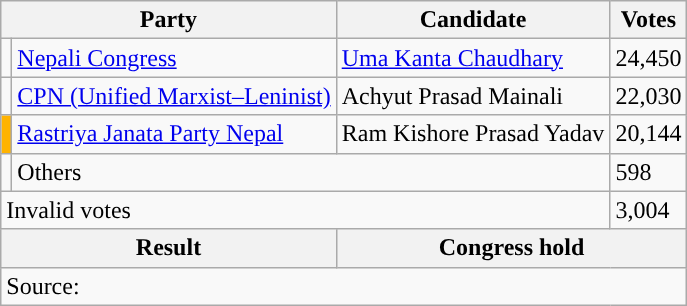<table class="wikitable">
<tr>
<th colspan="2">Party</th>
<th>Candidate</th>
<th>Votes</th>
</tr>
<tr>
<td style="background-color:"></td>
<td><a href='#'>Nepali Congress</a></td>
<td><a href='#'>Uma Kanta Chaudhary</a></td>
<td>24,450</td>
</tr>
<tr>
<td style="background-color:"></td>
<td><a href='#'>CPN (Unified Marxist–Leninist)</a></td>
<td>Achyut Prasad Mainali</td>
<td>22,030</td>
</tr>
<tr>
<td style="background-color:#ffb300"></td>
<td><a href='#'>Rastriya Janata Party Nepal</a></td>
<td>Ram Kishore Prasad Yadav</td>
<td>20,144</td>
</tr>
<tr>
<td></td>
<td colspan="2">Others</td>
<td>598</td>
</tr>
<tr>
<td colspan="3">Invalid votes</td>
<td>3,004</td>
</tr>
<tr>
<th colspan="2">Result</th>
<th colspan="2">Congress hold</th>
</tr>
<tr>
<td colspan="4">Source: </td>
</tr>
</table>
